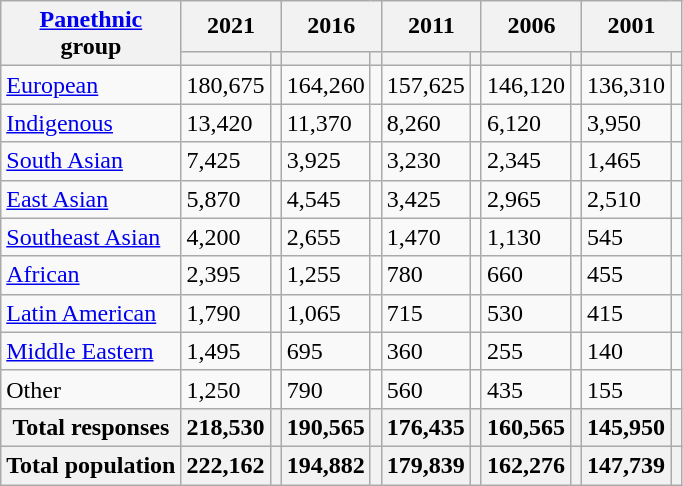<table class="wikitable collapsible sortable">
<tr>
<th rowspan="2"><a href='#'>Panethnic</a><br>group</th>
<th colspan="2">2021</th>
<th colspan="2">2016</th>
<th colspan="2">2011</th>
<th colspan="2">2006</th>
<th colspan="2">2001</th>
</tr>
<tr>
<th><a href='#'></a></th>
<th></th>
<th></th>
<th></th>
<th></th>
<th></th>
<th></th>
<th></th>
<th></th>
<th></th>
</tr>
<tr>
<td><a href='#'>European</a></td>
<td>180,675</td>
<td></td>
<td>164,260</td>
<td></td>
<td>157,625</td>
<td></td>
<td>146,120</td>
<td></td>
<td>136,310</td>
<td></td>
</tr>
<tr>
<td><a href='#'>Indigenous</a></td>
<td>13,420</td>
<td></td>
<td>11,370</td>
<td></td>
<td>8,260</td>
<td></td>
<td>6,120</td>
<td></td>
<td>3,950</td>
<td></td>
</tr>
<tr>
<td><a href='#'>South Asian</a></td>
<td>7,425</td>
<td></td>
<td>3,925</td>
<td></td>
<td>3,230</td>
<td></td>
<td>2,345</td>
<td></td>
<td>1,465</td>
<td></td>
</tr>
<tr>
<td><a href='#'>East Asian</a></td>
<td>5,870</td>
<td></td>
<td>4,545</td>
<td></td>
<td>3,425</td>
<td></td>
<td>2,965</td>
<td></td>
<td>2,510</td>
<td></td>
</tr>
<tr>
<td><a href='#'>Southeast Asian</a></td>
<td>4,200</td>
<td></td>
<td>2,655</td>
<td></td>
<td>1,470</td>
<td></td>
<td>1,130</td>
<td></td>
<td>545</td>
<td></td>
</tr>
<tr>
<td><a href='#'>African</a></td>
<td>2,395</td>
<td></td>
<td>1,255</td>
<td></td>
<td>780</td>
<td></td>
<td>660</td>
<td></td>
<td>455</td>
<td></td>
</tr>
<tr>
<td><a href='#'>Latin American</a></td>
<td>1,790</td>
<td></td>
<td>1,065</td>
<td></td>
<td>715</td>
<td></td>
<td>530</td>
<td></td>
<td>415</td>
<td></td>
</tr>
<tr>
<td><a href='#'>Middle Eastern</a></td>
<td>1,495</td>
<td></td>
<td>695</td>
<td></td>
<td>360</td>
<td></td>
<td>255</td>
<td></td>
<td>140</td>
<td></td>
</tr>
<tr>
<td>Other</td>
<td>1,250</td>
<td></td>
<td>790</td>
<td></td>
<td>560</td>
<td></td>
<td>435</td>
<td></td>
<td>155</td>
<td></td>
</tr>
<tr>
<th>Total responses</th>
<th>218,530</th>
<th></th>
<th>190,565</th>
<th></th>
<th>176,435</th>
<th></th>
<th>160,565</th>
<th></th>
<th>145,950</th>
<th></th>
</tr>
<tr>
<th>Total population</th>
<th>222,162</th>
<th></th>
<th>194,882</th>
<th></th>
<th>179,839</th>
<th></th>
<th>162,276</th>
<th></th>
<th>147,739</th>
<th></th>
</tr>
</table>
